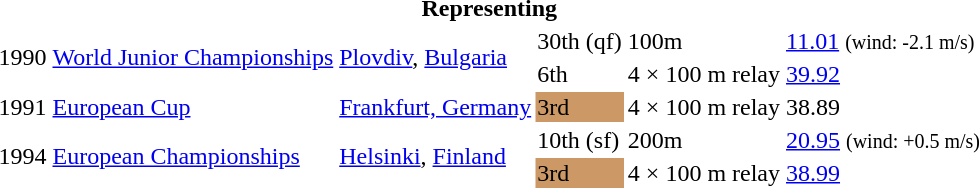<table>
<tr>
<th colspan="6">Representing </th>
</tr>
<tr>
<td rowspan=2>1990</td>
<td rowspan=2><a href='#'>World Junior Championships</a></td>
<td rowspan=2><a href='#'>Plovdiv</a>, <a href='#'>Bulgaria</a></td>
<td>30th (qf)</td>
<td>100m</td>
<td><a href='#'>11.01</a> <small>(wind: -2.1 m/s)</small></td>
</tr>
<tr>
<td>6th</td>
<td>4 × 100 m relay</td>
<td><a href='#'>39.92</a></td>
</tr>
<tr>
<td>1991</td>
<td><a href='#'>European Cup</a></td>
<td><a href='#'>Frankfurt, Germany</a></td>
<td bgcolor=cc9966>3rd</td>
<td>4 × 100 m relay</td>
<td>38.89</td>
</tr>
<tr>
<td rowspan=2>1994</td>
<td rowspan=2><a href='#'>European Championships</a></td>
<td rowspan=2><a href='#'>Helsinki</a>, <a href='#'>Finland</a></td>
<td>10th (sf)</td>
<td>200m</td>
<td><a href='#'>20.95</a> <small>(wind: +0.5 m/s)</small></td>
</tr>
<tr>
<td bgcolor="cc9966">3rd</td>
<td>4 × 100 m relay</td>
<td><a href='#'>38.99</a></td>
</tr>
</table>
